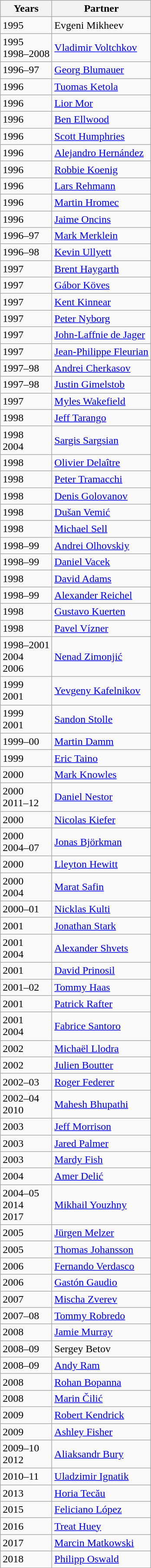<table class="wikitable">
<tr>
<th>Years</th>
<th>Partner</th>
</tr>
<tr>
<td>1995</td>
<td> Evgeni Mikheev</td>
</tr>
<tr>
<td>1995 <br> 1998–2008</td>
<td> <a href='#'>Vladimir Voltchkov</a></td>
</tr>
<tr>
<td>1996–97</td>
<td> <a href='#'>Georg Blumauer</a></td>
</tr>
<tr>
<td>1996</td>
<td> <a href='#'>Tuomas Ketola</a></td>
</tr>
<tr>
<td>1996</td>
<td> <a href='#'>Lior Mor</a></td>
</tr>
<tr>
<td>1996</td>
<td> <a href='#'>Ben Ellwood</a></td>
</tr>
<tr>
<td>1996</td>
<td> <a href='#'>Scott Humphries</a></td>
</tr>
<tr>
<td>1996</td>
<td> <a href='#'>Alejandro Hernández</a></td>
</tr>
<tr>
<td>1996</td>
<td> <a href='#'>Robbie Koenig</a></td>
</tr>
<tr>
<td>1996</td>
<td> <a href='#'>Lars Rehmann</a></td>
</tr>
<tr>
<td>1996</td>
<td> <a href='#'>Martin Hromec</a></td>
</tr>
<tr>
<td>1996</td>
<td> <a href='#'>Jaime Oncins</a></td>
</tr>
<tr>
<td>1996–97</td>
<td> <a href='#'>Mark Merklein</a></td>
</tr>
<tr>
<td>1996–98</td>
<td> <a href='#'>Kevin Ullyett</a></td>
</tr>
<tr>
<td>1997</td>
<td> <a href='#'>Brent Haygarth</a></td>
</tr>
<tr>
<td>1997</td>
<td> <a href='#'>Gábor Köves</a></td>
</tr>
<tr>
<td>1997</td>
<td> <a href='#'>Kent Kinnear</a></td>
</tr>
<tr>
<td>1997</td>
<td> <a href='#'>Peter Nyborg</a></td>
</tr>
<tr>
<td>1997</td>
<td> <a href='#'>John-Laffnie de Jager</a></td>
</tr>
<tr>
<td>1997</td>
<td> <a href='#'>Jean-Philippe Fleurian</a></td>
</tr>
<tr>
<td>1997–98</td>
<td> <a href='#'>Andrei Cherkasov</a></td>
</tr>
<tr>
<td>1997–98</td>
<td> <a href='#'>Justin Gimelstob</a></td>
</tr>
<tr>
<td>1997</td>
<td> <a href='#'>Myles Wakefield</a></td>
</tr>
<tr>
<td>1998</td>
<td> <a href='#'>Jeff Tarango</a></td>
</tr>
<tr>
<td>1998 <br> 2004</td>
<td> <a href='#'>Sargis Sargsian</a></td>
</tr>
<tr>
<td>1998</td>
<td> <a href='#'>Olivier Delaître</a></td>
</tr>
<tr>
<td>1998</td>
<td> <a href='#'>Peter Tramacchi</a></td>
</tr>
<tr>
<td>1998</td>
<td> <a href='#'>Denis Golovanov</a></td>
</tr>
<tr>
<td>1998</td>
<td> <a href='#'>Dušan Vemić</a></td>
</tr>
<tr>
<td>1998</td>
<td> <a href='#'>Michael Sell</a></td>
</tr>
<tr>
<td>1998–99</td>
<td> <a href='#'>Andrei Olhovskiy</a></td>
</tr>
<tr>
<td>1998–99</td>
<td> <a href='#'>Daniel Vacek</a></td>
</tr>
<tr>
<td>1998</td>
<td> <a href='#'>David Adams</a></td>
</tr>
<tr>
<td>1998–99</td>
<td> <a href='#'>Alexander Reichel</a></td>
</tr>
<tr>
<td>1998</td>
<td> <a href='#'>Gustavo Kuerten</a></td>
</tr>
<tr>
<td>1998</td>
<td> <a href='#'>Pavel Vízner</a></td>
</tr>
<tr>
<td>1998–2001 <br> 2004 <br> 2006</td>
<td> <a href='#'>Nenad Zimonjić</a></td>
</tr>
<tr>
<td>1999 <br> 2001</td>
<td> <a href='#'>Yevgeny Kafelnikov</a></td>
</tr>
<tr>
<td>1999 <br> 2001</td>
<td> <a href='#'>Sandon Stolle</a></td>
</tr>
<tr>
<td>1999–00</td>
<td> <a href='#'>Martin Damm</a></td>
</tr>
<tr>
<td>1999</td>
<td> <a href='#'>Eric Taino</a></td>
</tr>
<tr>
<td>2000</td>
<td> <a href='#'>Mark Knowles</a></td>
</tr>
<tr>
<td>2000 <br> 2011–12</td>
<td> <a href='#'>Daniel Nestor</a></td>
</tr>
<tr>
<td>2000</td>
<td> <a href='#'>Nicolas Kiefer</a></td>
</tr>
<tr>
<td>2000 <br> 2004–07</td>
<td> <a href='#'>Jonas Björkman</a></td>
</tr>
<tr>
<td>2000</td>
<td> <a href='#'>Lleyton Hewitt</a></td>
</tr>
<tr>
<td>2000 <br> 2004</td>
<td> <a href='#'>Marat Safin</a></td>
</tr>
<tr>
<td>2000–01</td>
<td> <a href='#'>Nicklas Kulti</a></td>
</tr>
<tr>
<td>2001</td>
<td> <a href='#'>Jonathan Stark</a></td>
</tr>
<tr>
<td>2001 <br> 2004</td>
<td> <a href='#'>Alexander Shvets</a></td>
</tr>
<tr>
<td>2001</td>
<td> <a href='#'>David Prinosil</a></td>
</tr>
<tr>
<td>2001–02</td>
<td> <a href='#'>Tommy Haas</a></td>
</tr>
<tr>
<td>2001</td>
<td> <a href='#'>Patrick Rafter</a></td>
</tr>
<tr>
<td>2001 <br> 2004</td>
<td> <a href='#'>Fabrice Santoro</a></td>
</tr>
<tr>
<td>2002</td>
<td> <a href='#'>Michaël Llodra</a></td>
</tr>
<tr>
<td>2002</td>
<td> <a href='#'>Julien Boutter</a></td>
</tr>
<tr>
<td>2002–03</td>
<td> <a href='#'>Roger Federer</a></td>
</tr>
<tr>
<td>2002–04 <br> 2010</td>
<td> <a href='#'>Mahesh Bhupathi</a></td>
</tr>
<tr>
<td>2003</td>
<td> <a href='#'>Jeff Morrison</a></td>
</tr>
<tr>
<td>2003</td>
<td> <a href='#'>Jared Palmer</a></td>
</tr>
<tr>
<td>2003</td>
<td> <a href='#'>Mardy Fish</a></td>
</tr>
<tr>
<td>2004</td>
<td> <a href='#'>Amer Delić</a></td>
</tr>
<tr>
<td>2004–05 <br> 2014 <br> 2017</td>
<td> <a href='#'>Mikhail Youzhny</a></td>
</tr>
<tr>
<td>2005</td>
<td> <a href='#'>Jürgen Melzer</a></td>
</tr>
<tr>
<td>2005</td>
<td> <a href='#'>Thomas Johansson</a></td>
</tr>
<tr>
<td>2006</td>
<td> <a href='#'>Fernando Verdasco</a></td>
</tr>
<tr>
<td>2006</td>
<td> <a href='#'>Gastón Gaudio</a></td>
</tr>
<tr>
<td>2007</td>
<td> <a href='#'>Mischa Zverev</a></td>
</tr>
<tr>
<td>2007–08</td>
<td> <a href='#'>Tommy Robredo</a></td>
</tr>
<tr>
<td>2008</td>
<td> <a href='#'>Jamie Murray</a></td>
</tr>
<tr>
<td>2008–09</td>
<td> Sergey Betov</td>
</tr>
<tr>
<td>2008–09</td>
<td> <a href='#'>Andy Ram</a></td>
</tr>
<tr>
<td>2008</td>
<td> <a href='#'>Rohan Bopanna</a></td>
</tr>
<tr>
<td>2008</td>
<td> <a href='#'>Marin Čilić</a></td>
</tr>
<tr>
<td>2009</td>
<td> <a href='#'>Robert Kendrick</a></td>
</tr>
<tr>
<td>2009</td>
<td> <a href='#'>Ashley Fisher</a></td>
</tr>
<tr>
<td>2009–10 <br> 2012</td>
<td> <a href='#'>Aliaksandr Bury</a></td>
</tr>
<tr>
<td>2010–11</td>
<td> <a href='#'>Uladzimir Ignatik</a></td>
</tr>
<tr>
<td>2013</td>
<td> <a href='#'>Horia Tecău</a></td>
</tr>
<tr>
<td>2015</td>
<td> <a href='#'>Feliciano López</a></td>
</tr>
<tr>
<td>2016</td>
<td>  <a href='#'>Treat Huey</a></td>
</tr>
<tr>
<td>2017</td>
<td> <a href='#'>Marcin Matkowski</a></td>
</tr>
<tr>
<td>2018</td>
<td> <a href='#'>Philipp Oswald</a></td>
</tr>
</table>
